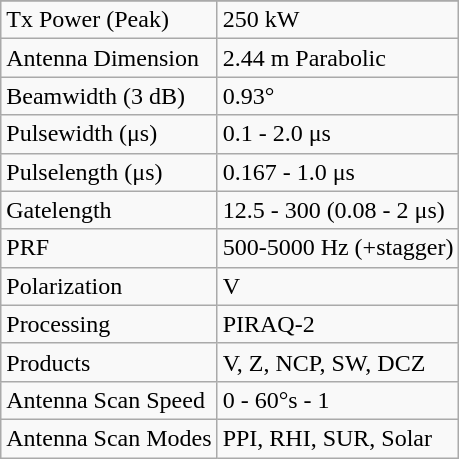<table class="wikitable">
<tr>
</tr>
<tr>
<td>Tx Power (Peak)</td>
<td>250 kW</td>
</tr>
<tr>
<td>Antenna Dimension</td>
<td>2.44 m Parabolic</td>
</tr>
<tr>
<td>Beamwidth (3 dB)</td>
<td>0.93°</td>
</tr>
<tr>
<td>Pulsewidth (μs)</td>
<td>0.1 - 2.0 μs</td>
</tr>
<tr>
<td>Pulselength (μs)</td>
<td>0.167 - 1.0 μs</td>
</tr>
<tr>
<td>Gatelength</td>
<td>12.5 - 300 (0.08 - 2 μs)</td>
</tr>
<tr>
<td>PRF</td>
<td>500-5000 Hz (+stagger)</td>
</tr>
<tr>
<td>Polarization</td>
<td>V</td>
</tr>
<tr>
<td>Processing</td>
<td>PIRAQ-2</td>
</tr>
<tr>
<td>Products</td>
<td>V, Z, NCP, SW, DCZ</td>
</tr>
<tr>
<td>Antenna Scan Speed</td>
<td>0 - 60°s - 1</td>
</tr>
<tr>
<td>Antenna Scan Modes</td>
<td>PPI, RHI, SUR, Solar</td>
</tr>
</table>
